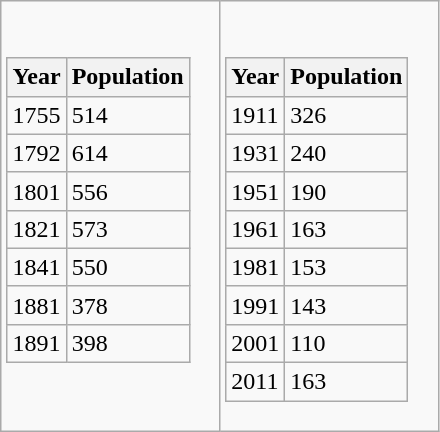<table class="wikitable">
<tr>
<td valign="top"><br><table class="wikitable">
<tr>
<th>Year</th>
<th>Population</th>
</tr>
<tr>
<td>1755</td>
<td>514</td>
</tr>
<tr>
<td>1792</td>
<td>614</td>
</tr>
<tr>
<td>1801</td>
<td>556</td>
</tr>
<tr>
<td>1821</td>
<td>573</td>
</tr>
<tr>
<td>1841</td>
<td>550</td>
</tr>
<tr>
<td>1881</td>
<td>378</td>
</tr>
<tr>
<td>1891</td>
<td>398</td>
</tr>
</table>
</td>
<td><br><table class="wikitable">
<tr>
<th>Year</th>
<th>Population</th>
</tr>
<tr>
<td>1911</td>
<td>326</td>
</tr>
<tr>
<td>1931</td>
<td>240</td>
</tr>
<tr>
<td>1951</td>
<td>190</td>
</tr>
<tr>
<td>1961</td>
<td>163</td>
</tr>
<tr>
<td>1981</td>
<td>153</td>
</tr>
<tr>
<td>1991</td>
<td>143</td>
</tr>
<tr>
<td>2001</td>
<td>110</td>
</tr>
<tr>
<td>2011</td>
<td>163</td>
</tr>
</table>
</td>
</tr>
</table>
